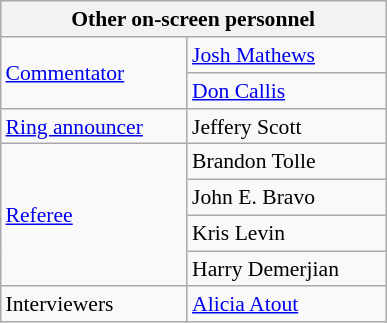<table align="right" class="wikitable" style="border:1px; font-size:90%; margin-left:1em;">
<tr>
<th width="250" colspan="2"><strong>Other on-screen personnel</strong></th>
</tr>
<tr>
<td rowspan="2"><a href='#'>Commentator</a></td>
<td><a href='#'>Josh Mathews</a></td>
</tr>
<tr>
<td><a href='#'>Don Callis</a></td>
</tr>
<tr>
<td><a href='#'>Ring announcer</a></td>
<td>Jeffery Scott</td>
</tr>
<tr>
<td rowspan="4"><a href='#'>Referee</a></td>
<td>Brandon Tolle</td>
</tr>
<tr>
<td>John E. Bravo</td>
</tr>
<tr>
<td>Kris Levin</td>
</tr>
<tr>
<td>Harry Demerjian</td>
</tr>
<tr>
<td rowspan="1">Interviewers</td>
<td><a href='#'>Alicia Atout</a></td>
</tr>
<tr>
</tr>
</table>
